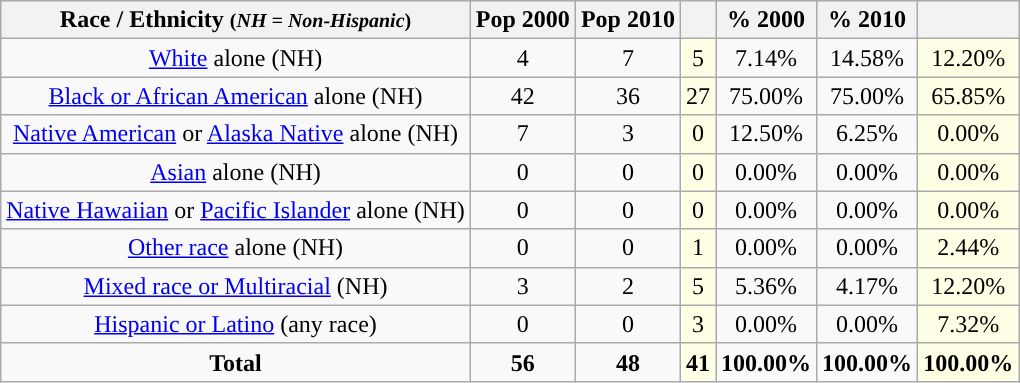<table class="wikitable" style="text-align:center;">
<tr>
<th>Race / Ethnicity <small>(<em>NH = Non-Hispanic</em>)</small></th>
<th>Pop 2000</th>
<th>Pop 2010</th>
<th></th>
<th>% 2000</th>
<th>% 2010</th>
<th></th>
</tr>
<tr>
<td><a href='#'>White</a> alone (NH)</td>
<td>4</td>
<td>7</td>
<td style='background: #ffffe6;'>5</td>
<td>7.14%</td>
<td>14.58%</td>
<td style='background: #ffffe6;'>12.20%</td>
</tr>
<tr>
<td><a href='#'>Black or African American</a> alone (NH)</td>
<td>42</td>
<td>36</td>
<td style='background: #ffffe6;'>27</td>
<td>75.00%</td>
<td>75.00%</td>
<td style='background: #ffffe6;'>65.85%</td>
</tr>
<tr>
<td><a href='#'>Native American</a> or <a href='#'>Alaska Native</a> alone (NH)</td>
<td>7</td>
<td>3</td>
<td style='background: #ffffe6;'>0</td>
<td>12.50%</td>
<td>6.25%</td>
<td style='background: #ffffe6;'>0.00%</td>
</tr>
<tr>
<td><a href='#'>Asian</a> alone (NH)</td>
<td>0</td>
<td>0</td>
<td style='background: #ffffe6;'>0</td>
<td>0.00%</td>
<td>0.00%</td>
<td style='background: #ffffe6;'>0.00%</td>
</tr>
<tr>
<td><a href='#'>Native Hawaiian</a> or <a href='#'>Pacific Islander</a> alone (NH)</td>
<td>0</td>
<td>0</td>
<td style='background: #ffffe6;'>0</td>
<td>0.00%</td>
<td>0.00%</td>
<td style='background: #ffffe6;'>0.00%</td>
</tr>
<tr>
<td><a href='#'>Other race</a> alone (NH)</td>
<td>0</td>
<td>0</td>
<td style='background: #ffffe6;'>1</td>
<td>0.00%</td>
<td>0.00%</td>
<td style='background: #ffffe6;'>2.44%</td>
</tr>
<tr>
<td><a href='#'>Mixed race or Multiracial</a> (NH)</td>
<td>3</td>
<td>2</td>
<td style='background: #ffffe6;'>5</td>
<td>5.36%</td>
<td>4.17%</td>
<td style='background: #ffffe6;'>12.20%</td>
</tr>
<tr>
<td><a href='#'>Hispanic or Latino</a> (any race)</td>
<td>0</td>
<td>0</td>
<td style='background: #ffffe6;'>3</td>
<td>0.00%</td>
<td>0.00%</td>
<td style='background: #ffffe6;'>7.32%</td>
</tr>
<tr>
<td><strong>Total</strong></td>
<td><strong>56</strong></td>
<td><strong>48</strong></td>
<td style='background: #ffffe6;'><strong>41</strong></td>
<td><strong>100.00%</strong></td>
<td><strong>100.00%</strong></td>
<td style='background: #ffffe6;'><strong>100.00%</strong></td>
</tr>
</table>
